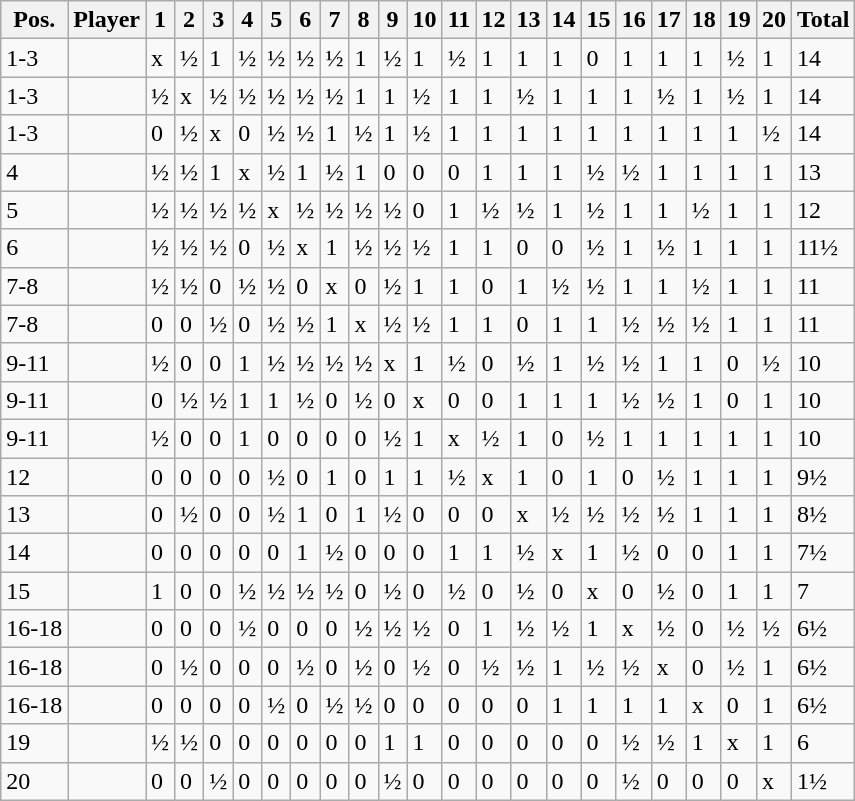<table class="wikitable" style="text-align: left">
<tr>
<th>Pos.</th>
<th>Player</th>
<th>1</th>
<th>2</th>
<th>3</th>
<th>4</th>
<th>5</th>
<th>6</th>
<th>7</th>
<th>8</th>
<th>9</th>
<th>10</th>
<th>11</th>
<th>12</th>
<th>13</th>
<th>14</th>
<th>15</th>
<th>16</th>
<th>17</th>
<th>18</th>
<th>19</th>
<th>20</th>
<th>Total</th>
</tr>
<tr>
<td>1-3</td>
<td></td>
<td>x</td>
<td>½</td>
<td>1</td>
<td>½</td>
<td>½</td>
<td>½</td>
<td>½</td>
<td>1</td>
<td>½</td>
<td>1</td>
<td>½</td>
<td>1</td>
<td>1</td>
<td>1</td>
<td>0</td>
<td>1</td>
<td>1</td>
<td>1</td>
<td>½</td>
<td>1</td>
<td>14</td>
</tr>
<tr>
<td>1-3</td>
<td></td>
<td>½</td>
<td>x</td>
<td>½</td>
<td>½</td>
<td>½</td>
<td>½</td>
<td>½</td>
<td>1</td>
<td>1</td>
<td>½</td>
<td>1</td>
<td>1</td>
<td>½</td>
<td>1</td>
<td>1</td>
<td>1</td>
<td>½</td>
<td>1</td>
<td>½</td>
<td>1</td>
<td>14</td>
</tr>
<tr>
<td>1-3</td>
<td></td>
<td>0</td>
<td>½</td>
<td>x</td>
<td>0</td>
<td>½</td>
<td>½</td>
<td>1</td>
<td>½</td>
<td>1</td>
<td>½</td>
<td>1</td>
<td>1</td>
<td>1</td>
<td>1</td>
<td>1</td>
<td>1</td>
<td>1</td>
<td>1</td>
<td>1</td>
<td>½</td>
<td>14</td>
</tr>
<tr>
<td>4</td>
<td></td>
<td>½</td>
<td>½</td>
<td>1</td>
<td>x</td>
<td>½</td>
<td>1</td>
<td>½</td>
<td>1</td>
<td>0</td>
<td>0</td>
<td>0</td>
<td>1</td>
<td>1</td>
<td>1</td>
<td>½</td>
<td>½</td>
<td>1</td>
<td>1</td>
<td>1</td>
<td>1</td>
<td>13</td>
</tr>
<tr>
<td>5</td>
<td></td>
<td>½</td>
<td>½</td>
<td>½</td>
<td>½</td>
<td>x</td>
<td>½</td>
<td>½</td>
<td>½</td>
<td>½</td>
<td>0</td>
<td>1</td>
<td>½</td>
<td>½</td>
<td>1</td>
<td>½</td>
<td>1</td>
<td>1</td>
<td>½</td>
<td>1</td>
<td>1</td>
<td>12</td>
</tr>
<tr>
<td>6</td>
<td></td>
<td>½</td>
<td>½</td>
<td>½</td>
<td>0</td>
<td>½</td>
<td>x</td>
<td>1</td>
<td>½</td>
<td>½</td>
<td>½</td>
<td>1</td>
<td>1</td>
<td>0</td>
<td>0</td>
<td>½</td>
<td>1</td>
<td>½</td>
<td>1</td>
<td>1</td>
<td>1</td>
<td>11½</td>
</tr>
<tr>
<td>7-8</td>
<td></td>
<td>½</td>
<td>½</td>
<td>0</td>
<td>½</td>
<td>½</td>
<td>0</td>
<td>x</td>
<td>0</td>
<td>½</td>
<td>1</td>
<td>1</td>
<td>0</td>
<td>1</td>
<td>½</td>
<td>½</td>
<td>1</td>
<td>1</td>
<td>½</td>
<td>1</td>
<td>1</td>
<td>11</td>
</tr>
<tr>
<td>7-8</td>
<td></td>
<td>0</td>
<td>0</td>
<td>½</td>
<td>0</td>
<td>½</td>
<td>½</td>
<td>1</td>
<td>x</td>
<td>½</td>
<td>½</td>
<td>1</td>
<td>1</td>
<td>0</td>
<td>1</td>
<td>1</td>
<td>½</td>
<td>½</td>
<td>½</td>
<td>1</td>
<td>1</td>
<td>11</td>
</tr>
<tr>
<td>9-11</td>
<td></td>
<td>½</td>
<td>0</td>
<td>0</td>
<td>1</td>
<td>½</td>
<td>½</td>
<td>½</td>
<td>½</td>
<td>x</td>
<td>1</td>
<td>½</td>
<td>0</td>
<td>½</td>
<td>1</td>
<td>½</td>
<td>½</td>
<td>1</td>
<td>1</td>
<td>0</td>
<td>½</td>
<td>10</td>
</tr>
<tr>
<td>9-11</td>
<td></td>
<td>0</td>
<td>½</td>
<td>½</td>
<td>1</td>
<td>1</td>
<td>½</td>
<td>0</td>
<td>½</td>
<td>0</td>
<td>x</td>
<td>0</td>
<td>0</td>
<td>1</td>
<td>1</td>
<td>1</td>
<td>½</td>
<td>½</td>
<td>1</td>
<td>0</td>
<td>1</td>
<td>10</td>
</tr>
<tr>
<td>9-11</td>
<td></td>
<td>½</td>
<td>0</td>
<td>0</td>
<td>1</td>
<td>0</td>
<td>0</td>
<td>0</td>
<td>0</td>
<td>½</td>
<td>1</td>
<td>x</td>
<td>½</td>
<td>1</td>
<td>0</td>
<td>½</td>
<td>1</td>
<td>1</td>
<td>1</td>
<td>1</td>
<td>1</td>
<td>10</td>
</tr>
<tr>
<td>12</td>
<td></td>
<td>0</td>
<td>0</td>
<td>0</td>
<td>0</td>
<td>½</td>
<td>0</td>
<td>1</td>
<td>0</td>
<td>1</td>
<td>1</td>
<td>½</td>
<td>x</td>
<td>1</td>
<td>0</td>
<td>1</td>
<td>0</td>
<td>½</td>
<td>1</td>
<td>1</td>
<td>1</td>
<td>9½</td>
</tr>
<tr>
<td>13</td>
<td></td>
<td>0</td>
<td>½</td>
<td>0</td>
<td>0</td>
<td>½</td>
<td>1</td>
<td>0</td>
<td>1</td>
<td>½</td>
<td>0</td>
<td>0</td>
<td>0</td>
<td>x</td>
<td>½</td>
<td>½</td>
<td>½</td>
<td>½</td>
<td>1</td>
<td>1</td>
<td>1</td>
<td>8½</td>
</tr>
<tr>
<td>14</td>
<td></td>
<td>0</td>
<td>0</td>
<td>0</td>
<td>0</td>
<td>0</td>
<td>1</td>
<td>½</td>
<td>0</td>
<td>0</td>
<td>0</td>
<td>1</td>
<td>1</td>
<td>½</td>
<td>x</td>
<td>1</td>
<td>½</td>
<td>0</td>
<td>0</td>
<td>1</td>
<td>1</td>
<td>7½</td>
</tr>
<tr>
<td>15</td>
<td></td>
<td>1</td>
<td>0</td>
<td>0</td>
<td>½</td>
<td>½</td>
<td>½</td>
<td>½</td>
<td>0</td>
<td>½</td>
<td>0</td>
<td>½</td>
<td>0</td>
<td>½</td>
<td>0</td>
<td>x</td>
<td>0</td>
<td>½</td>
<td>0</td>
<td>1</td>
<td>1</td>
<td>7</td>
</tr>
<tr>
<td>16-18</td>
<td></td>
<td>0</td>
<td>0</td>
<td>0</td>
<td>½</td>
<td>0</td>
<td>0</td>
<td>0</td>
<td>½</td>
<td>½</td>
<td>½</td>
<td>0</td>
<td>1</td>
<td>½</td>
<td>½</td>
<td>1</td>
<td>x</td>
<td>½</td>
<td>0</td>
<td>½</td>
<td>½</td>
<td>6½</td>
</tr>
<tr>
<td>16-18</td>
<td></td>
<td>0</td>
<td>½</td>
<td>0</td>
<td>0</td>
<td>0</td>
<td>½</td>
<td>0</td>
<td>½</td>
<td>0</td>
<td>½</td>
<td>0</td>
<td>½</td>
<td>½</td>
<td>1</td>
<td>½</td>
<td>½</td>
<td>x</td>
<td>0</td>
<td>½</td>
<td>1</td>
<td>6½</td>
</tr>
<tr>
<td>16-18</td>
<td></td>
<td>0</td>
<td>0</td>
<td>0</td>
<td>0</td>
<td>½</td>
<td>0</td>
<td>½</td>
<td>½</td>
<td>0</td>
<td>0</td>
<td>0</td>
<td>0</td>
<td>0</td>
<td>1</td>
<td>1</td>
<td>1</td>
<td>1</td>
<td>x</td>
<td>0</td>
<td>1</td>
<td>6½</td>
</tr>
<tr>
<td>19</td>
<td></td>
<td>½</td>
<td>½</td>
<td>0</td>
<td>0</td>
<td>0</td>
<td>0</td>
<td>0</td>
<td>0</td>
<td>1</td>
<td>1</td>
<td>0</td>
<td>0</td>
<td>0</td>
<td>0</td>
<td>0</td>
<td>½</td>
<td>½</td>
<td>1</td>
<td>x</td>
<td>1</td>
<td>6</td>
</tr>
<tr>
<td>20</td>
<td></td>
<td>0</td>
<td>0</td>
<td>½</td>
<td>0</td>
<td>0</td>
<td>0</td>
<td>0</td>
<td>0</td>
<td>½</td>
<td>0</td>
<td>0</td>
<td>0</td>
<td>0</td>
<td>0</td>
<td>0</td>
<td>½</td>
<td>0</td>
<td>0</td>
<td>0</td>
<td>x</td>
<td>1½</td>
</tr>
</table>
